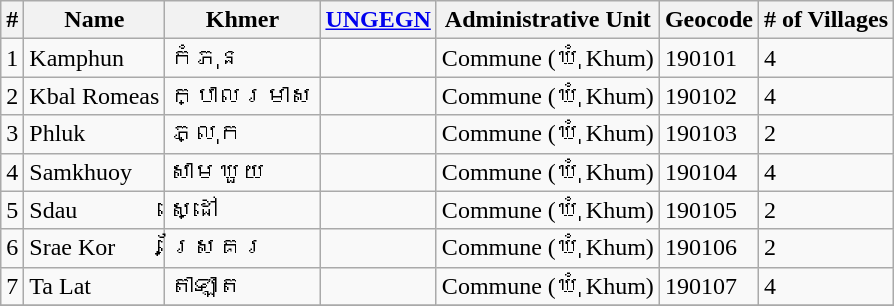<table class="wikitable sortable">
<tr>
<th>#</th>
<th>Name</th>
<th>Khmer</th>
<th><a href='#'>UNGEGN</a></th>
<th>Administrative Unit</th>
<th>Geocode</th>
<th># of Villages</th>
</tr>
<tr>
<td>1</td>
<td>Kamphun</td>
<td>កំភុន</td>
<td></td>
<td>Commune (ឃុំ Khum)</td>
<td>190101</td>
<td>4</td>
</tr>
<tr>
<td>2</td>
<td>Kbal Romeas</td>
<td>ក្បាលរមាស</td>
<td></td>
<td>Commune (ឃុំ Khum)</td>
<td>190102</td>
<td>4</td>
</tr>
<tr>
<td>3</td>
<td>Phluk</td>
<td>ភ្លុក</td>
<td></td>
<td>Commune (ឃុំ Khum)</td>
<td>190103</td>
<td>2</td>
</tr>
<tr>
<td>4</td>
<td>Samkhuoy</td>
<td>សាមឃួយ</td>
<td></td>
<td>Commune (ឃុំ Khum)</td>
<td>190104</td>
<td>4</td>
</tr>
<tr>
<td>5</td>
<td>Sdau</td>
<td>ស្ដៅ</td>
<td></td>
<td>Commune (ឃុំ Khum)</td>
<td>190105</td>
<td>2</td>
</tr>
<tr>
<td>6</td>
<td>Srae Kor</td>
<td>ស្រែគរ</td>
<td></td>
<td>Commune (ឃុំ Khum)</td>
<td>190106</td>
<td>2</td>
</tr>
<tr>
<td>7</td>
<td>Ta Lat</td>
<td>តាឡាត</td>
<td></td>
<td>Commune (ឃុំ Khum)</td>
<td>190107</td>
<td>4</td>
</tr>
<tr>
</tr>
</table>
